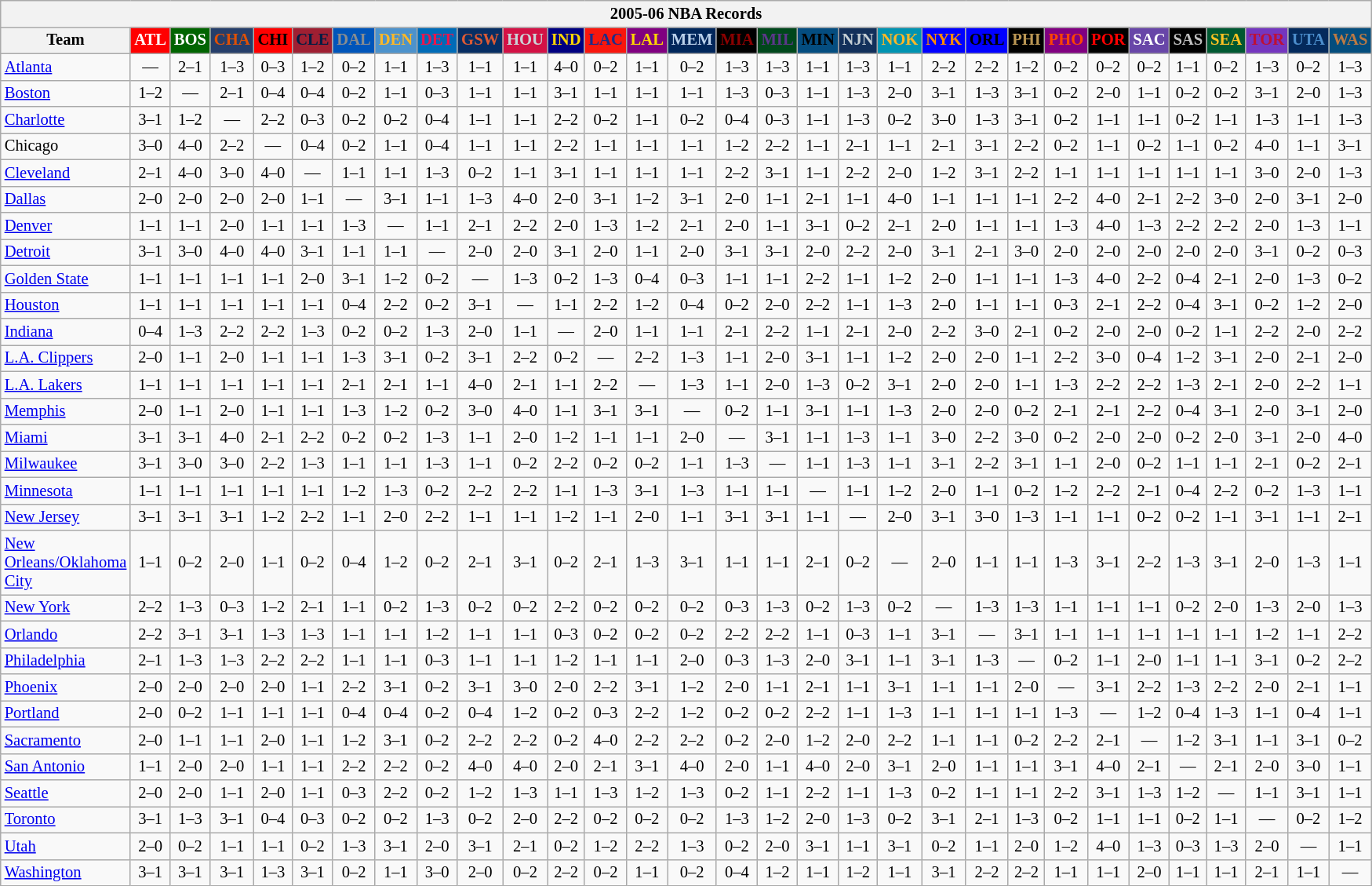<table class="wikitable" style="font-size:86%; text-align:center;">
<tr>
<th colspan=31>2005-06 NBA Records</th>
</tr>
<tr>
<th width=100>Team</th>
<th style="background:#FF0000;color:#FFFFFF;width=35">ATL</th>
<th style="background:#006400;color:#FFFFFF;width=35">BOS</th>
<th style="background:#253E6A;color:#DF5106;width=35">CHA</th>
<th style="background:#FF0000;color:#000000;width=35">CHI</th>
<th style="background:#9F1F32;color:#001D43;width=35">CLE</th>
<th style="background:#0055BA;color:#898D8F;width=35">DAL</th>
<th style="background:#4C92CC;color:#FDB827;width=35">DEN</th>
<th style="background:#006BB7;color:#ED164B;width=35">DET</th>
<th style="background:#072E63;color:#DC5A34;width=35">GSW</th>
<th style="background:#D31145;color:#CBD4D8;width=35">HOU</th>
<th style="background:#000080;color:#FFD700;width=35">IND</th>
<th style="background:#F9160D;color:#1A2E8B;width=35">LAC</th>
<th style="background:#800080;color:#FFD700;width=35">LAL</th>
<th style="background:#00265B;color:#BAD1EB;width=35">MEM</th>
<th style="background:#000000;color:#8B0000;width=35">MIA</th>
<th style="background:#00471B;color:#5C378A;width=35">MIL</th>
<th style="background:#044D80;color:#000000;width=35">MIN</th>
<th style="background:#12305B;color:#C4CED4;width=35">NJN</th>
<th style="background:#0093B1;color:#FDB827;width=35">NOK</th>
<th style="background:#0000FF;color:#FF8C00;width=35">NYK</th>
<th style="background:#0000FF;color:#000000;width=35">ORL</th>
<th style="background:#000000;color:#BB9754;width=35">PHI</th>
<th style="background:#800080;color:#FF4500;width=35">PHO</th>
<th style="background:#000000;color:#FF0000;width=35">POR</th>
<th style="background:#6846A8;color:#FFFFFF;width=35">SAC</th>
<th style="background:#000000;color:#C0C0C0;width=35">SAS</th>
<th style="background:#005831;color:#FFC322;width=35">SEA</th>
<th style="background:#7436BF;color:#BE0F34;width=35">TOR</th>
<th style="background:#042A5C;color:#4C8ECC;width=35">UTA</th>
<th style="background:#044D7D;color:#BC7A44;width=35">WAS</th>
</tr>
<tr>
<td style="text-align:left;"><a href='#'>Atlanta</a></td>
<td>—</td>
<td>2–1</td>
<td>1–3</td>
<td>0–3</td>
<td>1–2</td>
<td>0–2</td>
<td>1–1</td>
<td>1–3</td>
<td>1–1</td>
<td>1–1</td>
<td>4–0</td>
<td>0–2</td>
<td>1–1</td>
<td>0–2</td>
<td>1–3</td>
<td>1–3</td>
<td>1–1</td>
<td>1–3</td>
<td>1–1</td>
<td>2–2</td>
<td>2–2</td>
<td>1–2</td>
<td>0–2</td>
<td>0–2</td>
<td>0–2</td>
<td>1–1</td>
<td>0–2</td>
<td>1–3</td>
<td>0–2</td>
<td>1–3</td>
</tr>
<tr>
<td style="text-align:left;"><a href='#'>Boston</a></td>
<td>1–2</td>
<td>—</td>
<td>2–1</td>
<td>0–4</td>
<td>0–4</td>
<td>0–2</td>
<td>1–1</td>
<td>0–3</td>
<td>1–1</td>
<td>1–1</td>
<td>3–1</td>
<td>1–1</td>
<td>1–1</td>
<td>1–1</td>
<td>1–3</td>
<td>0–3</td>
<td>1–1</td>
<td>1–3</td>
<td>2–0</td>
<td>3–1</td>
<td>1–3</td>
<td>3–1</td>
<td>0–2</td>
<td>2–0</td>
<td>1–1</td>
<td>0–2</td>
<td>0–2</td>
<td>3–1</td>
<td>2–0</td>
<td>1–3</td>
</tr>
<tr>
<td style="text-align:left;"><a href='#'>Charlotte</a></td>
<td>3–1</td>
<td>1–2</td>
<td>—</td>
<td>2–2</td>
<td>0–3</td>
<td>0–2</td>
<td>0–2</td>
<td>0–4</td>
<td>1–1</td>
<td>1–1</td>
<td>2–2</td>
<td>0–2</td>
<td>1–1</td>
<td>0–2</td>
<td>0–4</td>
<td>0–3</td>
<td>1–1</td>
<td>1–3</td>
<td>0–2</td>
<td>3–0</td>
<td>1–3</td>
<td>3–1</td>
<td>0–2</td>
<td>1–1</td>
<td>1–1</td>
<td>0–2</td>
<td>1–1</td>
<td>1–3</td>
<td>1–1</td>
<td>1–3</td>
</tr>
<tr>
<td style="text-align:left;">Chicago</td>
<td>3–0</td>
<td>4–0</td>
<td>2–2</td>
<td>—</td>
<td>0–4</td>
<td>0–2</td>
<td>1–1</td>
<td>0–4</td>
<td>1–1</td>
<td>1–1</td>
<td>2–2</td>
<td>1–1</td>
<td>1–1</td>
<td>1–1</td>
<td>1–2</td>
<td>2–2</td>
<td>1–1</td>
<td>2–1</td>
<td>1–1</td>
<td>2–1</td>
<td>3–1</td>
<td>2–2</td>
<td>0–2</td>
<td>1–1</td>
<td>0–2</td>
<td>1–1</td>
<td>0–2</td>
<td>4–0</td>
<td>1–1</td>
<td>3–1</td>
</tr>
<tr>
<td style="text-align:left;"><a href='#'>Cleveland</a></td>
<td>2–1</td>
<td>4–0</td>
<td>3–0</td>
<td>4–0</td>
<td>—</td>
<td>1–1</td>
<td>1–1</td>
<td>1–3</td>
<td>0–2</td>
<td>1–1</td>
<td>3–1</td>
<td>1–1</td>
<td>1–1</td>
<td>1–1</td>
<td>2–2</td>
<td>3–1</td>
<td>1–1</td>
<td>2–2</td>
<td>2–0</td>
<td>1–2</td>
<td>3–1</td>
<td>2–2</td>
<td>1–1</td>
<td>1–1</td>
<td>1–1</td>
<td>1–1</td>
<td>1–1</td>
<td>3–0</td>
<td>2–0</td>
<td>1–3</td>
</tr>
<tr>
<td style="text-align:left;"><a href='#'>Dallas</a></td>
<td>2–0</td>
<td>2–0</td>
<td>2–0</td>
<td>2–0</td>
<td>1–1</td>
<td>—</td>
<td>3–1</td>
<td>1–1</td>
<td>1–3</td>
<td>4–0</td>
<td>2–0</td>
<td>3–1</td>
<td>1–2</td>
<td>3–1</td>
<td>2–0</td>
<td>1–1</td>
<td>2–1</td>
<td>1–1</td>
<td>4–0</td>
<td>1–1</td>
<td>1–1</td>
<td>1–1</td>
<td>2–2</td>
<td>4–0</td>
<td>2–1</td>
<td>2–2</td>
<td>3–0</td>
<td>2–0</td>
<td>3–1</td>
<td>2–0</td>
</tr>
<tr>
<td style="text-align:left;"><a href='#'>Denver</a></td>
<td>1–1</td>
<td>1–1</td>
<td>2–0</td>
<td>1–1</td>
<td>1–1</td>
<td>1–3</td>
<td>—</td>
<td>1–1</td>
<td>2–1</td>
<td>2–2</td>
<td>2–0</td>
<td>1–3</td>
<td>1–2</td>
<td>2–1</td>
<td>2–0</td>
<td>1–1</td>
<td>3–1</td>
<td>0–2</td>
<td>2–1</td>
<td>2–0</td>
<td>1–1</td>
<td>1–1</td>
<td>1–3</td>
<td>4–0</td>
<td>1–3</td>
<td>2–2</td>
<td>2–2</td>
<td>2–0</td>
<td>1–3</td>
<td>1–1</td>
</tr>
<tr>
<td style="text-align:left;"><a href='#'>Detroit</a></td>
<td>3–1</td>
<td>3–0</td>
<td>4–0</td>
<td>4–0</td>
<td>3–1</td>
<td>1–1</td>
<td>1–1</td>
<td>—</td>
<td>2–0</td>
<td>2–0</td>
<td>3–1</td>
<td>2–0</td>
<td>1–1</td>
<td>2–0</td>
<td>3–1</td>
<td>3–1</td>
<td>2–0</td>
<td>2–2</td>
<td>2–0</td>
<td>3–1</td>
<td>2–1</td>
<td>3–0</td>
<td>2–0</td>
<td>2–0</td>
<td>2–0</td>
<td>2–0</td>
<td>2–0</td>
<td>3–1</td>
<td>0–2</td>
<td>0–3</td>
</tr>
<tr>
<td style="text-align:left;"><a href='#'>Golden State</a></td>
<td>1–1</td>
<td>1–1</td>
<td>1–1</td>
<td>1–1</td>
<td>2–0</td>
<td>3–1</td>
<td>1–2</td>
<td>0–2</td>
<td>—</td>
<td>1–3</td>
<td>0–2</td>
<td>1–3</td>
<td>0–4</td>
<td>0–3</td>
<td>1–1</td>
<td>1–1</td>
<td>2–2</td>
<td>1–1</td>
<td>1–2</td>
<td>2–0</td>
<td>1–1</td>
<td>1–1</td>
<td>1–3</td>
<td>4–0</td>
<td>2–2</td>
<td>0–4</td>
<td>2–1</td>
<td>2–0</td>
<td>1–3</td>
<td>0–2</td>
</tr>
<tr>
<td style="text-align:left;"><a href='#'>Houston</a></td>
<td>1–1</td>
<td>1–1</td>
<td>1–1</td>
<td>1–1</td>
<td>1–1</td>
<td>0–4</td>
<td>2–2</td>
<td>0–2</td>
<td>3–1</td>
<td>—</td>
<td>1–1</td>
<td>2–2</td>
<td>1–2</td>
<td>0–4</td>
<td>0–2</td>
<td>2–0</td>
<td>2–2</td>
<td>1–1</td>
<td>1–3</td>
<td>2–0</td>
<td>1–1</td>
<td>1–1</td>
<td>0–3</td>
<td>2–1</td>
<td>2–2</td>
<td>0–4</td>
<td>3–1</td>
<td>0–2</td>
<td>1–2</td>
<td>2–0</td>
</tr>
<tr>
<td style="text-align:left;"><a href='#'>Indiana</a></td>
<td>0–4</td>
<td>1–3</td>
<td>2–2</td>
<td>2–2</td>
<td>1–3</td>
<td>0–2</td>
<td>0–2</td>
<td>1–3</td>
<td>2–0</td>
<td>1–1</td>
<td>—</td>
<td>2–0</td>
<td>1–1</td>
<td>1–1</td>
<td>2–1</td>
<td>2–2</td>
<td>1–1</td>
<td>2–1</td>
<td>2–0</td>
<td>2–2</td>
<td>3–0</td>
<td>2–1</td>
<td>0–2</td>
<td>2–0</td>
<td>2–0</td>
<td>0–2</td>
<td>1–1</td>
<td>2–2</td>
<td>2–0</td>
<td>2–2</td>
</tr>
<tr>
<td style="text-align:left;"><a href='#'>L.A. Clippers</a></td>
<td>2–0</td>
<td>1–1</td>
<td>2–0</td>
<td>1–1</td>
<td>1–1</td>
<td>1–3</td>
<td>3–1</td>
<td>0–2</td>
<td>3–1</td>
<td>2–2</td>
<td>0–2</td>
<td>—</td>
<td>2–2</td>
<td>1–3</td>
<td>1–1</td>
<td>2–0</td>
<td>3–1</td>
<td>1–1</td>
<td>1–2</td>
<td>2–0</td>
<td>2–0</td>
<td>1–1</td>
<td>2–2</td>
<td>3–0</td>
<td>0–4</td>
<td>1–2</td>
<td>3–1</td>
<td>2–0</td>
<td>2–1</td>
<td>2–0</td>
</tr>
<tr>
<td style="text-align:left;"><a href='#'>L.A. Lakers</a></td>
<td>1–1</td>
<td>1–1</td>
<td>1–1</td>
<td>1–1</td>
<td>1–1</td>
<td>2–1</td>
<td>2–1</td>
<td>1–1</td>
<td>4–0</td>
<td>2–1</td>
<td>1–1</td>
<td>2–2</td>
<td>—</td>
<td>1–3</td>
<td>1–1</td>
<td>2–0</td>
<td>1–3</td>
<td>0–2</td>
<td>3–1</td>
<td>2–0</td>
<td>2–0</td>
<td>1–1</td>
<td>1–3</td>
<td>2–2</td>
<td>2–2</td>
<td>1–3</td>
<td>2–1</td>
<td>2–0</td>
<td>2–2</td>
<td>1–1</td>
</tr>
<tr>
<td style="text-align:left;"><a href='#'>Memphis</a></td>
<td>2–0</td>
<td>1–1</td>
<td>2–0</td>
<td>1–1</td>
<td>1–1</td>
<td>1–3</td>
<td>1–2</td>
<td>0–2</td>
<td>3–0</td>
<td>4–0</td>
<td>1–1</td>
<td>3–1</td>
<td>3–1</td>
<td>—</td>
<td>0–2</td>
<td>1–1</td>
<td>3–1</td>
<td>1–1</td>
<td>1–3</td>
<td>2–0</td>
<td>2–0</td>
<td>0–2</td>
<td>2–1</td>
<td>2–1</td>
<td>2–2</td>
<td>0–4</td>
<td>3–1</td>
<td>2–0</td>
<td>3–1</td>
<td>2–0</td>
</tr>
<tr>
<td style="text-align:left;"><a href='#'>Miami</a></td>
<td>3–1</td>
<td>3–1</td>
<td>4–0</td>
<td>2–1</td>
<td>2–2</td>
<td>0–2</td>
<td>0–2</td>
<td>1–3</td>
<td>1–1</td>
<td>2–0</td>
<td>1–2</td>
<td>1–1</td>
<td>1–1</td>
<td>2–0</td>
<td>—</td>
<td>3–1</td>
<td>1–1</td>
<td>1–3</td>
<td>1–1</td>
<td>3–0</td>
<td>2–2</td>
<td>3–0</td>
<td>0–2</td>
<td>2–0</td>
<td>2–0</td>
<td>0–2</td>
<td>2–0</td>
<td>3–1</td>
<td>2–0</td>
<td>4–0</td>
</tr>
<tr>
<td style="text-align:left;"><a href='#'>Milwaukee</a></td>
<td>3–1</td>
<td>3–0</td>
<td>3–0</td>
<td>2–2</td>
<td>1–3</td>
<td>1–1</td>
<td>1–1</td>
<td>1–3</td>
<td>1–1</td>
<td>0–2</td>
<td>2–2</td>
<td>0–2</td>
<td>0–2</td>
<td>1–1</td>
<td>1–3</td>
<td>—</td>
<td>1–1</td>
<td>1–3</td>
<td>1–1</td>
<td>3–1</td>
<td>2–2</td>
<td>3–1</td>
<td>1–1</td>
<td>2–0</td>
<td>0–2</td>
<td>1–1</td>
<td>1–1</td>
<td>2–1</td>
<td>0–2</td>
<td>2–1</td>
</tr>
<tr>
<td style="text-align:left;"><a href='#'>Minnesota</a></td>
<td>1–1</td>
<td>1–1</td>
<td>1–1</td>
<td>1–1</td>
<td>1–1</td>
<td>1–2</td>
<td>1–3</td>
<td>0–2</td>
<td>2–2</td>
<td>2–2</td>
<td>1–1</td>
<td>1–3</td>
<td>3–1</td>
<td>1–3</td>
<td>1–1</td>
<td>1–1</td>
<td>—</td>
<td>1–1</td>
<td>1–2</td>
<td>2–0</td>
<td>1–1</td>
<td>0–2</td>
<td>1–2</td>
<td>2–2</td>
<td>2–1</td>
<td>0–4</td>
<td>2–2</td>
<td>0–2</td>
<td>1–3</td>
<td>1–1</td>
</tr>
<tr>
<td style="text-align:left;"><a href='#'>New Jersey</a></td>
<td>3–1</td>
<td>3–1</td>
<td>3–1</td>
<td>1–2</td>
<td>2–2</td>
<td>1–1</td>
<td>2–0</td>
<td>2–2</td>
<td>1–1</td>
<td>1–1</td>
<td>1–2</td>
<td>1–1</td>
<td>2–0</td>
<td>1–1</td>
<td>3–1</td>
<td>3–1</td>
<td>1–1</td>
<td>—</td>
<td>2–0</td>
<td>3–1</td>
<td>3–0</td>
<td>1–3</td>
<td>1–1</td>
<td>1–1</td>
<td>0–2</td>
<td>0–2</td>
<td>1–1</td>
<td>3–1</td>
<td>1–1</td>
<td>2–1</td>
</tr>
<tr>
<td style="text-align:left;"><a href='#'>New Orleans/Oklahoma City</a></td>
<td>1–1</td>
<td>0–2</td>
<td>2–0</td>
<td>1–1</td>
<td>0–2</td>
<td>0–4</td>
<td>1–2</td>
<td>0–2</td>
<td>2–1</td>
<td>3–1</td>
<td>0–2</td>
<td>2–1</td>
<td>1–3</td>
<td>3–1</td>
<td>1–1</td>
<td>1–1</td>
<td>2–1</td>
<td>0–2</td>
<td>—</td>
<td>2–0</td>
<td>1–1</td>
<td>1–1</td>
<td>1–3</td>
<td>3–1</td>
<td>2–2</td>
<td>1–3</td>
<td>3–1</td>
<td>2–0</td>
<td>1–3</td>
<td>1–1</td>
</tr>
<tr>
<td style="text-align:left;"><a href='#'>New York</a></td>
<td>2–2</td>
<td>1–3</td>
<td>0–3</td>
<td>1–2</td>
<td>2–1</td>
<td>1–1</td>
<td>0–2</td>
<td>1–3</td>
<td>0–2</td>
<td>0–2</td>
<td>2–2</td>
<td>0–2</td>
<td>0–2</td>
<td>0–2</td>
<td>0–3</td>
<td>1–3</td>
<td>0–2</td>
<td>1–3</td>
<td>0–2</td>
<td>—</td>
<td>1–3</td>
<td>1–3</td>
<td>1–1</td>
<td>1–1</td>
<td>1–1</td>
<td>0–2</td>
<td>2–0</td>
<td>1–3</td>
<td>2–0</td>
<td>1–3</td>
</tr>
<tr>
<td style="text-align:left;"><a href='#'>Orlando</a></td>
<td>2–2</td>
<td>3–1</td>
<td>3–1</td>
<td>1–3</td>
<td>1–3</td>
<td>1–1</td>
<td>1–1</td>
<td>1–2</td>
<td>1–1</td>
<td>1–1</td>
<td>0–3</td>
<td>0–2</td>
<td>0–2</td>
<td>0–2</td>
<td>2–2</td>
<td>2–2</td>
<td>1–1</td>
<td>0–3</td>
<td>1–1</td>
<td>3–1</td>
<td>—</td>
<td>3–1</td>
<td>1–1</td>
<td>1–1</td>
<td>1–1</td>
<td>1–1</td>
<td>1–1</td>
<td>1–2</td>
<td>1–1</td>
<td>2–2</td>
</tr>
<tr>
<td style="text-align:left;"><a href='#'>Philadelphia</a></td>
<td>2–1</td>
<td>1–3</td>
<td>1–3</td>
<td>2–2</td>
<td>2–2</td>
<td>1–1</td>
<td>1–1</td>
<td>0–3</td>
<td>1–1</td>
<td>1–1</td>
<td>1–2</td>
<td>1–1</td>
<td>1–1</td>
<td>2–0</td>
<td>0–3</td>
<td>1–3</td>
<td>2–0</td>
<td>3–1</td>
<td>1–1</td>
<td>3–1</td>
<td>1–3</td>
<td>—</td>
<td>0–2</td>
<td>1–1</td>
<td>2–0</td>
<td>1–1</td>
<td>1–1</td>
<td>3–1</td>
<td>0–2</td>
<td>2–2</td>
</tr>
<tr>
<td style="text-align:left;"><a href='#'>Phoenix</a></td>
<td>2–0</td>
<td>2–0</td>
<td>2–0</td>
<td>2–0</td>
<td>1–1</td>
<td>2–2</td>
<td>3–1</td>
<td>0–2</td>
<td>3–1</td>
<td>3–0</td>
<td>2–0</td>
<td>2–2</td>
<td>3–1</td>
<td>1–2</td>
<td>2–0</td>
<td>1–1</td>
<td>2–1</td>
<td>1–1</td>
<td>3–1</td>
<td>1–1</td>
<td>1–1</td>
<td>2–0</td>
<td>—</td>
<td>3–1</td>
<td>2–2</td>
<td>1–3</td>
<td>2–2</td>
<td>2–0</td>
<td>2–1</td>
<td>1–1</td>
</tr>
<tr>
<td style="text-align:left;"><a href='#'>Portland</a></td>
<td>2–0</td>
<td>0–2</td>
<td>1–1</td>
<td>1–1</td>
<td>1–1</td>
<td>0–4</td>
<td>0–4</td>
<td>0–2</td>
<td>0–4</td>
<td>1–2</td>
<td>0–2</td>
<td>0–3</td>
<td>2–2</td>
<td>1–2</td>
<td>0–2</td>
<td>0–2</td>
<td>2–2</td>
<td>1–1</td>
<td>1–3</td>
<td>1–1</td>
<td>1–1</td>
<td>1–1</td>
<td>1–3</td>
<td>—</td>
<td>1–2</td>
<td>0–4</td>
<td>1–3</td>
<td>1–1</td>
<td>0–4</td>
<td>1–1</td>
</tr>
<tr>
<td style="text-align:left;"><a href='#'>Sacramento</a></td>
<td>2–0</td>
<td>1–1</td>
<td>1–1</td>
<td>2–0</td>
<td>1–1</td>
<td>1–2</td>
<td>3–1</td>
<td>0–2</td>
<td>2–2</td>
<td>2–2</td>
<td>0–2</td>
<td>4–0</td>
<td>2–2</td>
<td>2–2</td>
<td>0–2</td>
<td>2–0</td>
<td>1–2</td>
<td>2–0</td>
<td>2–2</td>
<td>1–1</td>
<td>1–1</td>
<td>0–2</td>
<td>2–2</td>
<td>2–1</td>
<td>—</td>
<td>1–2</td>
<td>3–1</td>
<td>1–1</td>
<td>3–1</td>
<td>0–2</td>
</tr>
<tr>
<td style="text-align:left;"><a href='#'>San Antonio</a></td>
<td>1–1</td>
<td>2–0</td>
<td>2–0</td>
<td>1–1</td>
<td>1–1</td>
<td>2–2</td>
<td>2–2</td>
<td>0–2</td>
<td>4–0</td>
<td>4–0</td>
<td>2–0</td>
<td>2–1</td>
<td>3–1</td>
<td>4–0</td>
<td>2–0</td>
<td>1–1</td>
<td>4–0</td>
<td>2–0</td>
<td>3–1</td>
<td>2–0</td>
<td>1–1</td>
<td>1–1</td>
<td>3–1</td>
<td>4–0</td>
<td>2–1</td>
<td>—</td>
<td>2–1</td>
<td>2–0</td>
<td>3–0</td>
<td>1–1</td>
</tr>
<tr>
<td style="text-align:left;"><a href='#'>Seattle</a></td>
<td>2–0</td>
<td>2–0</td>
<td>1–1</td>
<td>2–0</td>
<td>1–1</td>
<td>0–3</td>
<td>2–2</td>
<td>0–2</td>
<td>1–2</td>
<td>1–3</td>
<td>1–1</td>
<td>1–3</td>
<td>1–2</td>
<td>1–3</td>
<td>0–2</td>
<td>1–1</td>
<td>2–2</td>
<td>1–1</td>
<td>1–3</td>
<td>0–2</td>
<td>1–1</td>
<td>1–1</td>
<td>2–2</td>
<td>3–1</td>
<td>1–3</td>
<td>1–2</td>
<td>—</td>
<td>1–1</td>
<td>3–1</td>
<td>1–1</td>
</tr>
<tr>
<td style="text-align:left;"><a href='#'>Toronto</a></td>
<td>3–1</td>
<td>1–3</td>
<td>3–1</td>
<td>0–4</td>
<td>0–3</td>
<td>0–2</td>
<td>0–2</td>
<td>1–3</td>
<td>0–2</td>
<td>2–0</td>
<td>2–2</td>
<td>0–2</td>
<td>0–2</td>
<td>0–2</td>
<td>1–3</td>
<td>1–2</td>
<td>2–0</td>
<td>1–3</td>
<td>0–2</td>
<td>3–1</td>
<td>2–1</td>
<td>1–3</td>
<td>0–2</td>
<td>1–1</td>
<td>1–1</td>
<td>0–2</td>
<td>1–1</td>
<td>—</td>
<td>0–2</td>
<td>1–2</td>
</tr>
<tr>
<td style="text-align:left;"><a href='#'>Utah</a></td>
<td>2–0</td>
<td>0–2</td>
<td>1–1</td>
<td>1–1</td>
<td>0–2</td>
<td>1–3</td>
<td>3–1</td>
<td>2–0</td>
<td>3–1</td>
<td>2–1</td>
<td>0–2</td>
<td>1–2</td>
<td>2–2</td>
<td>1–3</td>
<td>0–2</td>
<td>2–0</td>
<td>3–1</td>
<td>1–1</td>
<td>3–1</td>
<td>0–2</td>
<td>1–1</td>
<td>2–0</td>
<td>1–2</td>
<td>4–0</td>
<td>1–3</td>
<td>0–3</td>
<td>1–3</td>
<td>2–0</td>
<td>—</td>
<td>1–1</td>
</tr>
<tr>
<td style="text-align:left;"><a href='#'>Washington</a></td>
<td>3–1</td>
<td>3–1</td>
<td>3–1</td>
<td>1–3</td>
<td>3–1</td>
<td>0–2</td>
<td>1–1</td>
<td>3–0</td>
<td>2–0</td>
<td>0–2</td>
<td>2–2</td>
<td>0–2</td>
<td>1–1</td>
<td>0–2</td>
<td>0–4</td>
<td>1–2</td>
<td>1–1</td>
<td>1–2</td>
<td>1–1</td>
<td>3–1</td>
<td>2–2</td>
<td>2–2</td>
<td>1–1</td>
<td>1–1</td>
<td>2–0</td>
<td>1–1</td>
<td>1–1</td>
<td>2–1</td>
<td>1–1</td>
<td>—</td>
</tr>
</table>
